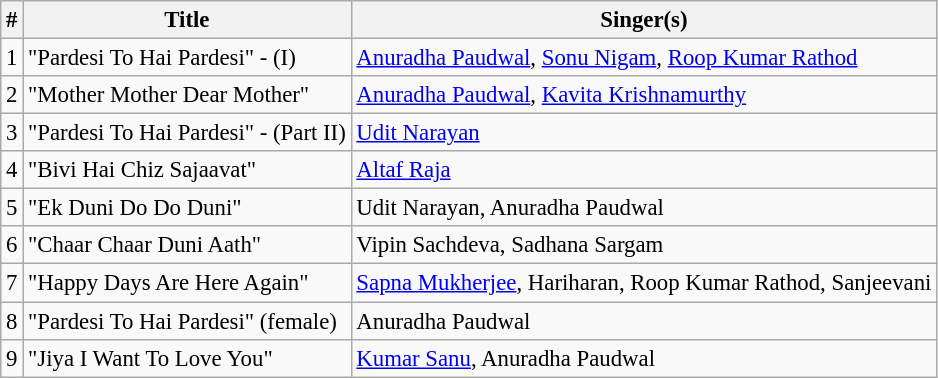<table class="wikitable" style="font-size:95%;">
<tr>
<th>#</th>
<th>Title</th>
<th>Singer(s)</th>
</tr>
<tr>
<td>1</td>
<td>"Pardesi To Hai Pardesi" - (I)</td>
<td><a href='#'>Anuradha Paudwal</a>, <a href='#'>Sonu Nigam</a>, <a href='#'>Roop Kumar Rathod</a></td>
</tr>
<tr>
<td>2</td>
<td>"Mother Mother Dear Mother"</td>
<td><a href='#'>Anuradha Paudwal</a>, <a href='#'>Kavita Krishnamurthy</a></td>
</tr>
<tr>
<td>3</td>
<td>"Pardesi To Hai Pardesi" - (Part II)</td>
<td><a href='#'>Udit Narayan</a></td>
</tr>
<tr>
<td>4</td>
<td>"Bivi Hai Chiz Sajaavat"</td>
<td><a href='#'>Altaf Raja</a></td>
</tr>
<tr>
<td>5</td>
<td>"Ek Duni Do Do Duni"</td>
<td>Udit Narayan, Anuradha Paudwal</td>
</tr>
<tr>
<td>6</td>
<td>"Chaar Chaar Duni Aath"</td>
<td>Vipin Sachdeva, Sadhana Sargam</td>
</tr>
<tr>
<td>7</td>
<td>"Happy Days Are Here Again"</td>
<td><a href='#'>Sapna Mukherjee</a>, Hariharan, Roop Kumar Rathod, Sanjeevani</td>
</tr>
<tr>
<td>8</td>
<td>"Pardesi To Hai Pardesi" (female)</td>
<td>Anuradha Paudwal</td>
</tr>
<tr>
<td>9</td>
<td>"Jiya I Want To Love You"</td>
<td><a href='#'>Kumar Sanu</a>, Anuradha Paudwal</td>
</tr>
</table>
